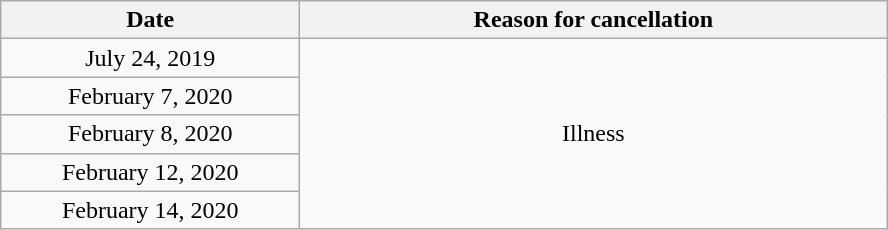<table class="wikitable plainrowheaders" style="text-align:center;">
<tr>
<th scope="col" style="width:12em;">Date</th>
<th scope="col" style="width:24em;">Reason for cancellation</th>
</tr>
<tr>
<td scope="row">July 24, 2019</td>
<td rowspan="5">Illness</td>
</tr>
<tr>
<td scope="row">February 7, 2020</td>
</tr>
<tr>
<td scope="row">February 8, 2020</td>
</tr>
<tr>
<td scope="row">February 12, 2020</td>
</tr>
<tr>
<td scope="row">February 14, 2020</td>
</tr>
</table>
